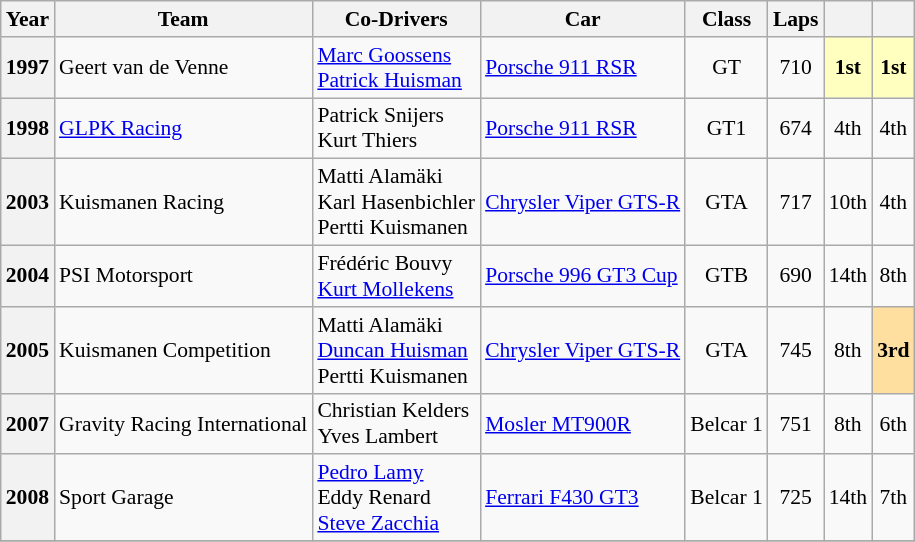<table class="wikitable" style="text-align:center; font-size:90%">
<tr>
<th>Year</th>
<th>Team</th>
<th>Co-Drivers</th>
<th>Car</th>
<th>Class</th>
<th>Laps</th>
<th></th>
<th></th>
</tr>
<tr>
<th>1997</th>
<td align="left"> Geert van de Venne</td>
<td align="left"> <a href='#'>Marc Goossens</a><br> <a href='#'>Patrick Huisman</a></td>
<td align="left"><a href='#'>Porsche 911 RSR</a></td>
<td>GT</td>
<td>710</td>
<th style="background:#FFFFBF;">1st</th>
<th style="background:#FFFFBF;">1st</th>
</tr>
<tr>
<th>1998</th>
<td align="left"> <a href='#'>GLPK Racing</a></td>
<td align="left"> Patrick Snijers<br> Kurt Thiers</td>
<td align="left"><a href='#'>Porsche 911 RSR</a></td>
<td>GT1</td>
<td>674</td>
<td>4th</td>
<td>4th</td>
</tr>
<tr>
<th>2003</th>
<td align="left"> Kuismanen Racing</td>
<td align="left"> Matti Alamäki<br> Karl Hasenbichler<br> Pertti Kuismanen</td>
<td align="left"><a href='#'>Chrysler Viper GTS-R</a></td>
<td>GTA</td>
<td>717</td>
<td>10th</td>
<td>4th</td>
</tr>
<tr>
<th>2004</th>
<td align="left"> PSI Motorsport</td>
<td align="left"> Frédéric Bouvy<br> <a href='#'>Kurt Mollekens</a></td>
<td align="left"><a href='#'>Porsche 996 GT3 Cup</a></td>
<td>GTB</td>
<td>690</td>
<td>14th</td>
<td>8th</td>
</tr>
<tr>
<th>2005</th>
<td align="left"> Kuismanen Competition</td>
<td align="left"> Matti Alamäki<br> <a href='#'>Duncan Huisman</a><br> Pertti Kuismanen</td>
<td align="left"><a href='#'>Chrysler Viper GTS-R</a></td>
<td>GTA</td>
<td>745</td>
<td>8th</td>
<th style="background:#FFDF9F;">3rd</th>
</tr>
<tr>
<th>2007</th>
<td align="left"> Gravity Racing International</td>
<td align="left"> Christian Kelders<br> Yves Lambert</td>
<td align="left"><a href='#'>Mosler MT900R</a></td>
<td>Belcar 1</td>
<td>751</td>
<td>8th</td>
<td>6th</td>
</tr>
<tr>
<th>2008</th>
<td align="left"> Sport Garage</td>
<td align="left"> <a href='#'>Pedro Lamy</a><br> Eddy Renard<br> <a href='#'>Steve Zacchia</a></td>
<td align="left"><a href='#'>Ferrari F430 GT3</a></td>
<td>Belcar 1</td>
<td>725</td>
<td>14th</td>
<td>7th</td>
</tr>
<tr>
</tr>
</table>
